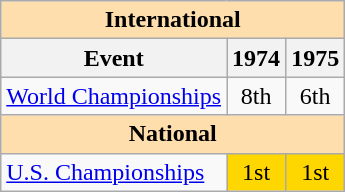<table class="wikitable" style="text-align:center">
<tr>
<th style="background-color: #ffdead; " colspan=3 align=center>International</th>
</tr>
<tr>
<th>Event</th>
<th>1974</th>
<th>1975</th>
</tr>
<tr>
<td align=left><a href='#'>World Championships</a></td>
<td>8th</td>
<td>6th</td>
</tr>
<tr>
<th style="background-color: #ffdead; " colspan=3 align=center>National</th>
</tr>
<tr>
<td align=left><a href='#'>U.S. Championships</a></td>
<td bgcolor=gold>1st</td>
<td bgcolor=gold>1st</td>
</tr>
</table>
